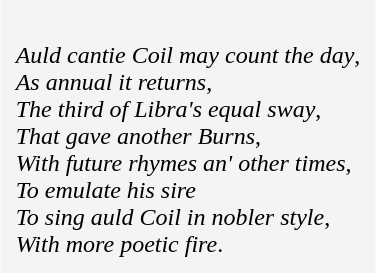<table cellpadding=10 border="0" align=center>
<tr>
<td bgcolor=#f4f4f4><br><em>Auld cantie Coil may count the day</em>,<br>
<em>As annual it returns</em>,<br>
<em>The third of Libra's equal sway</em>,<br>
<em>That gave another Burns</em>,<br>
<em>With future rhymes an' other times</em>,<br>
<em>To emulate his sire</em><br>
<em>To sing auld Coil in nobler style</em>,<br>
<em>With more poetic fire</em>.<br></td>
</tr>
</table>
